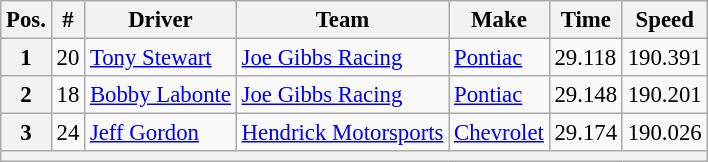<table class="wikitable" style="font-size:95%">
<tr>
<th>Pos.</th>
<th>#</th>
<th>Driver</th>
<th>Team</th>
<th>Make</th>
<th>Time</th>
<th>Speed</th>
</tr>
<tr>
<th>1</th>
<td>20</td>
<td><a href='#'>Tony Stewart</a></td>
<td><a href='#'>Joe Gibbs Racing</a></td>
<td><a href='#'>Pontiac</a></td>
<td>29.118</td>
<td>190.391</td>
</tr>
<tr>
<th>2</th>
<td>18</td>
<td><a href='#'>Bobby Labonte</a></td>
<td><a href='#'>Joe Gibbs Racing</a></td>
<td><a href='#'>Pontiac</a></td>
<td>29.148</td>
<td>190.201</td>
</tr>
<tr>
<th>3</th>
<td>24</td>
<td><a href='#'>Jeff Gordon</a></td>
<td><a href='#'>Hendrick Motorsports</a></td>
<td><a href='#'>Chevrolet</a></td>
<td>29.174</td>
<td>190.026</td>
</tr>
<tr>
<th colspan="7"></th>
</tr>
</table>
